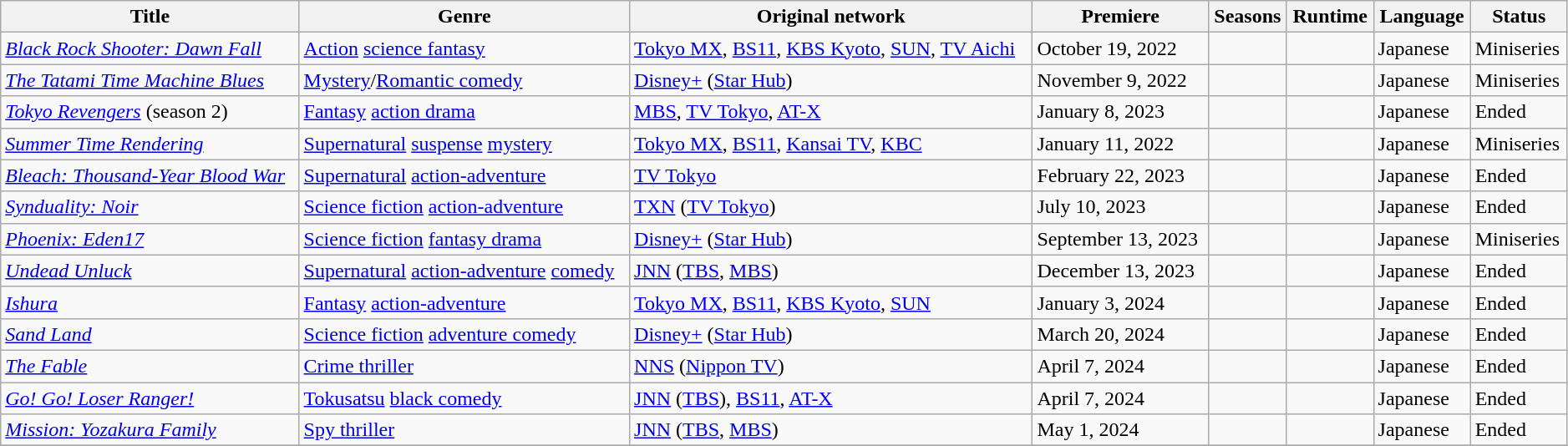<table class="wikitable plainrowheaders sortable" style="width:99%;">
<tr>
<th>Title</th>
<th>Genre</th>
<th>Original network</th>
<th>Premiere</th>
<th>Seasons</th>
<th>Runtime</th>
<th>Language</th>
<th>Status</th>
</tr>
<tr>
<td><em><a href='#'>Black Rock Shooter: Dawn Fall</a></em></td>
<td><a href='#'>Action</a> <a href='#'>science fantasy</a></td>
<td><a href='#'>Tokyo MX</a>, <a href='#'>BS11</a>, <a href='#'>KBS Kyoto</a>, <a href='#'>SUN</a>, <a href='#'>TV Aichi</a></td>
<td>October 19, 2022</td>
<td></td>
<td></td>
<td>Japanese</td>
<td>Miniseries</td>
</tr>
<tr>
<td><em><a href='#'>The Tatami Time Machine Blues</a></em></td>
<td><a href='#'>Mystery</a>/<a href='#'>Romantic comedy</a></td>
<td><a href='#'>Disney+</a> (<a href='#'>Star Hub</a>)</td>
<td>November 9, 2022</td>
<td></td>
<td></td>
<td>Japanese</td>
<td>Miniseries</td>
</tr>
<tr>
<td><em><a href='#'>Tokyo Revengers</a></em> (season 2)</td>
<td><a href='#'>Fantasy</a> <a href='#'>action drama</a></td>
<td><a href='#'>MBS</a>, <a href='#'>TV Tokyo</a>, <a href='#'>AT-X</a></td>
<td>January 8, 2023</td>
<td></td>
<td></td>
<td>Japanese</td>
<td>Ended</td>
</tr>
<tr>
<td><em><a href='#'>Summer Time Rendering</a></em></td>
<td><a href='#'>Supernatural</a> <a href='#'>suspense</a> <a href='#'>mystery</a></td>
<td><a href='#'>Tokyo MX</a>, <a href='#'>BS11</a>, <a href='#'>Kansai TV</a>, <a href='#'>KBC</a></td>
<td>January 11, 2022</td>
<td></td>
<td></td>
<td>Japanese</td>
<td>Miniseries</td>
</tr>
<tr>
<td><em><a href='#'>Bleach: Thousand-Year Blood War</a></em></td>
<td><a href='#'>Supernatural</a> <a href='#'>action-adventure</a></td>
<td><a href='#'>TV Tokyo</a></td>
<td>February 22, 2023</td>
<td></td>
<td></td>
<td>Japanese</td>
<td>Ended</td>
</tr>
<tr>
<td><em><a href='#'>Synduality: Noir</a></em></td>
<td><a href='#'>Science fiction</a> <a href='#'>action-adventure</a></td>
<td><a href='#'>TXN</a> (<a href='#'>TV Tokyo</a>)</td>
<td>July 10, 2023</td>
<td></td>
<td></td>
<td>Japanese</td>
<td>Ended</td>
</tr>
<tr>
<td><em><a href='#'>Phoenix: Eden17</a></em></td>
<td><a href='#'>Science fiction</a> <a href='#'>fantasy drama</a></td>
<td><a href='#'>Disney+</a> (<a href='#'>Star Hub</a>)</td>
<td>September 13, 2023</td>
<td></td>
<td></td>
<td>Japanese</td>
<td>Miniseries</td>
</tr>
<tr>
<td><em><a href='#'>Undead Unluck</a></em></td>
<td><a href='#'>Supernatural</a> <a href='#'>action-adventure</a> <a href='#'>comedy</a></td>
<td><a href='#'>JNN</a> (<a href='#'>TBS</a>, <a href='#'>MBS</a>)</td>
<td>December 13, 2023</td>
<td></td>
<td></td>
<td>Japanese</td>
<td>Ended</td>
</tr>
<tr>
<td><em><a href='#'>Ishura</a></em></td>
<td><a href='#'>Fantasy</a> <a href='#'>action-adventure</a></td>
<td><a href='#'>Tokyo MX</a>, <a href='#'>BS11</a>, <a href='#'>KBS Kyoto</a>, <a href='#'>SUN</a></td>
<td>January 3, 2024</td>
<td></td>
<td></td>
<td>Japanese</td>
<td>Ended</td>
</tr>
<tr>
<td><em><a href='#'>Sand Land</a></em></td>
<td><a href='#'>Science fiction</a> <a href='#'>adventure comedy</a></td>
<td><a href='#'>Disney+</a> (<a href='#'>Star Hub</a>)</td>
<td>March 20, 2024</td>
<td></td>
<td></td>
<td>Japanese</td>
<td>Ended</td>
</tr>
<tr>
<td><em><a href='#'>The Fable</a></em></td>
<td><a href='#'>Crime thriller</a></td>
<td><a href='#'>NNS</a> (<a href='#'>Nippon TV</a>)</td>
<td>April 7, 2024</td>
<td></td>
<td></td>
<td>Japanese</td>
<td>Ended</td>
</tr>
<tr>
<td><em><a href='#'>Go! Go! Loser Ranger!</a></em></td>
<td><a href='#'>Tokusatsu</a> <a href='#'>black comedy</a></td>
<td><a href='#'>JNN</a> (<a href='#'>TBS</a>), <a href='#'>BS11</a>, <a href='#'>AT-X</a></td>
<td>April 7, 2024</td>
<td></td>
<td></td>
<td>Japanese</td>
<td>Ended</td>
</tr>
<tr>
<td><em><a href='#'>Mission: Yozakura Family</a></em></td>
<td><a href='#'>Spy thriller</a></td>
<td><a href='#'>JNN</a> (<a href='#'>TBS</a>, <a href='#'>MBS</a>)</td>
<td>May 1, 2024</td>
<td></td>
<td></td>
<td>Japanese</td>
<td>Ended</td>
</tr>
<tr>
</tr>
</table>
